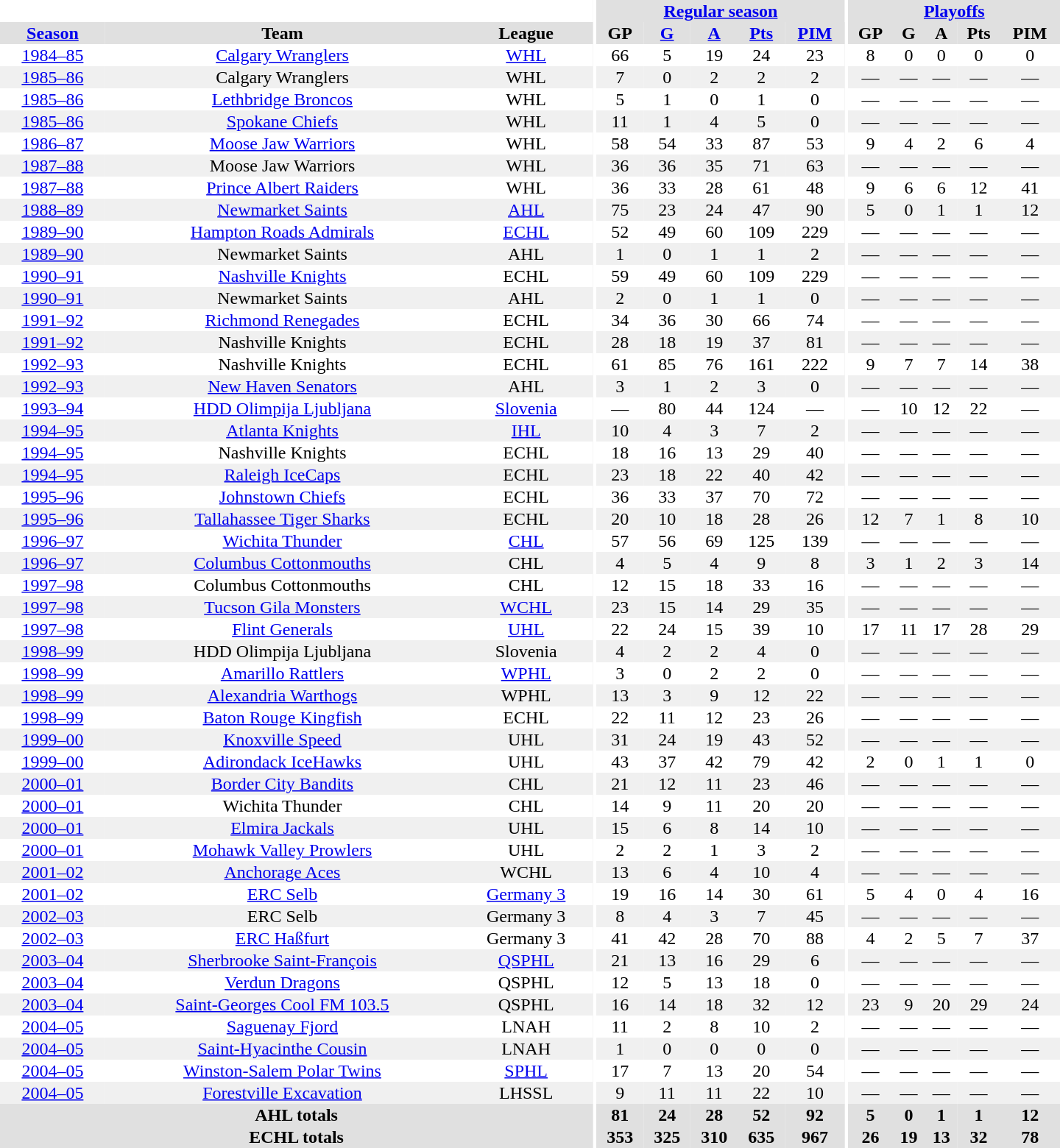<table border="0" cellpadding="1" cellspacing="0" style="text-align:center; width:60em">
<tr bgcolor="#e0e0e0">
<th colspan="3" bgcolor="#ffffff"></th>
<th rowspan="99" bgcolor="#ffffff"></th>
<th colspan="5"><a href='#'>Regular season</a></th>
<th rowspan="99" bgcolor="#ffffff"></th>
<th colspan="5"><a href='#'>Playoffs</a></th>
</tr>
<tr bgcolor="#e0e0e0">
<th><a href='#'>Season</a></th>
<th>Team</th>
<th>League</th>
<th>GP</th>
<th><a href='#'>G</a></th>
<th><a href='#'>A</a></th>
<th><a href='#'>Pts</a></th>
<th><a href='#'>PIM</a></th>
<th>GP</th>
<th>G</th>
<th>A</th>
<th>Pts</th>
<th>PIM</th>
</tr>
<tr>
<td><a href='#'>1984–85</a></td>
<td><a href='#'>Calgary Wranglers</a></td>
<td><a href='#'>WHL</a></td>
<td>66</td>
<td>5</td>
<td>19</td>
<td>24</td>
<td>23</td>
<td>8</td>
<td>0</td>
<td>0</td>
<td>0</td>
<td>0</td>
</tr>
<tr bgcolor="#f0f0f0">
<td><a href='#'>1985–86</a></td>
<td>Calgary Wranglers</td>
<td>WHL</td>
<td>7</td>
<td>0</td>
<td>2</td>
<td>2</td>
<td>2</td>
<td>—</td>
<td>—</td>
<td>—</td>
<td>—</td>
<td>—</td>
</tr>
<tr>
<td><a href='#'>1985–86</a></td>
<td><a href='#'>Lethbridge Broncos</a></td>
<td>WHL</td>
<td>5</td>
<td>1</td>
<td>0</td>
<td>1</td>
<td>0</td>
<td>—</td>
<td>—</td>
<td>—</td>
<td>—</td>
<td>—</td>
</tr>
<tr bgcolor="#f0f0f0">
<td><a href='#'>1985–86</a></td>
<td><a href='#'>Spokane Chiefs</a></td>
<td>WHL</td>
<td>11</td>
<td>1</td>
<td>4</td>
<td>5</td>
<td>0</td>
<td>—</td>
<td>—</td>
<td>—</td>
<td>—</td>
<td>—</td>
</tr>
<tr>
<td><a href='#'>1986–87</a></td>
<td><a href='#'>Moose Jaw Warriors</a></td>
<td>WHL</td>
<td>58</td>
<td>54</td>
<td>33</td>
<td>87</td>
<td>53</td>
<td>9</td>
<td>4</td>
<td>2</td>
<td>6</td>
<td>4</td>
</tr>
<tr bgcolor="#f0f0f0">
<td><a href='#'>1987–88</a></td>
<td>Moose Jaw Warriors</td>
<td>WHL</td>
<td>36</td>
<td>36</td>
<td>35</td>
<td>71</td>
<td>63</td>
<td>—</td>
<td>—</td>
<td>—</td>
<td>—</td>
<td>—</td>
</tr>
<tr>
<td><a href='#'>1987–88</a></td>
<td><a href='#'>Prince Albert Raiders</a></td>
<td>WHL</td>
<td>36</td>
<td>33</td>
<td>28</td>
<td>61</td>
<td>48</td>
<td>9</td>
<td>6</td>
<td>6</td>
<td>12</td>
<td>41</td>
</tr>
<tr bgcolor="#f0f0f0">
<td><a href='#'>1988–89</a></td>
<td><a href='#'>Newmarket Saints</a></td>
<td><a href='#'>AHL</a></td>
<td>75</td>
<td>23</td>
<td>24</td>
<td>47</td>
<td>90</td>
<td>5</td>
<td>0</td>
<td>1</td>
<td>1</td>
<td>12</td>
</tr>
<tr>
<td><a href='#'>1989–90</a></td>
<td><a href='#'>Hampton Roads Admirals</a></td>
<td><a href='#'>ECHL</a></td>
<td>52</td>
<td>49</td>
<td>60</td>
<td>109</td>
<td>229</td>
<td>—</td>
<td>—</td>
<td>—</td>
<td>—</td>
<td>—</td>
</tr>
<tr bgcolor="#f0f0f0">
<td><a href='#'>1989–90</a></td>
<td>Newmarket Saints</td>
<td>AHL</td>
<td>1</td>
<td>0</td>
<td>1</td>
<td>1</td>
<td>2</td>
<td>—</td>
<td>—</td>
<td>—</td>
<td>—</td>
<td>—</td>
</tr>
<tr>
<td><a href='#'>1990–91</a></td>
<td><a href='#'>Nashville Knights</a></td>
<td>ECHL</td>
<td>59</td>
<td>49</td>
<td>60</td>
<td>109</td>
<td>229</td>
<td>—</td>
<td>—</td>
<td>—</td>
<td>—</td>
<td>—</td>
</tr>
<tr bgcolor="#f0f0f0">
<td><a href='#'>1990–91</a></td>
<td>Newmarket Saints</td>
<td>AHL</td>
<td>2</td>
<td>0</td>
<td>1</td>
<td>1</td>
<td>0</td>
<td>—</td>
<td>—</td>
<td>—</td>
<td>—</td>
<td>—</td>
</tr>
<tr>
<td><a href='#'>1991–92</a></td>
<td><a href='#'>Richmond Renegades</a></td>
<td>ECHL</td>
<td>34</td>
<td>36</td>
<td>30</td>
<td>66</td>
<td>74</td>
<td>—</td>
<td>—</td>
<td>—</td>
<td>—</td>
<td>—</td>
</tr>
<tr bgcolor="#f0f0f0">
<td><a href='#'>1991–92</a></td>
<td>Nashville Knights</td>
<td>ECHL</td>
<td>28</td>
<td>18</td>
<td>19</td>
<td>37</td>
<td>81</td>
<td>—</td>
<td>—</td>
<td>—</td>
<td>—</td>
<td>—</td>
</tr>
<tr>
<td><a href='#'>1992–93</a></td>
<td>Nashville Knights</td>
<td>ECHL</td>
<td>61</td>
<td>85</td>
<td>76</td>
<td>161</td>
<td>222</td>
<td>9</td>
<td>7</td>
<td>7</td>
<td>14</td>
<td>38</td>
</tr>
<tr bgcolor="#f0f0f0">
<td><a href='#'>1992–93</a></td>
<td><a href='#'>New Haven Senators</a></td>
<td>AHL</td>
<td>3</td>
<td>1</td>
<td>2</td>
<td>3</td>
<td>0</td>
<td>—</td>
<td>—</td>
<td>—</td>
<td>—</td>
<td>—</td>
</tr>
<tr>
<td><a href='#'>1993–94</a></td>
<td><a href='#'>HDD Olimpija Ljubljana</a></td>
<td><a href='#'>Slovenia</a></td>
<td>—</td>
<td>80</td>
<td>44</td>
<td>124</td>
<td>—</td>
<td>—</td>
<td>10</td>
<td>12</td>
<td>22</td>
<td>—</td>
</tr>
<tr bgcolor="#f0f0f0">
<td><a href='#'>1994–95</a></td>
<td><a href='#'>Atlanta Knights</a></td>
<td><a href='#'>IHL</a></td>
<td>10</td>
<td>4</td>
<td>3</td>
<td>7</td>
<td>2</td>
<td>—</td>
<td>—</td>
<td>—</td>
<td>—</td>
<td>—</td>
</tr>
<tr>
<td><a href='#'>1994–95</a></td>
<td>Nashville Knights</td>
<td>ECHL</td>
<td>18</td>
<td>16</td>
<td>13</td>
<td>29</td>
<td>40</td>
<td>—</td>
<td>—</td>
<td>—</td>
<td>—</td>
<td>—</td>
</tr>
<tr bgcolor="#f0f0f0">
<td><a href='#'>1994–95</a></td>
<td><a href='#'>Raleigh IceCaps</a></td>
<td>ECHL</td>
<td>23</td>
<td>18</td>
<td>22</td>
<td>40</td>
<td>42</td>
<td>—</td>
<td>—</td>
<td>—</td>
<td>—</td>
<td>—</td>
</tr>
<tr>
<td><a href='#'>1995–96</a></td>
<td><a href='#'>Johnstown Chiefs</a></td>
<td>ECHL</td>
<td>36</td>
<td>33</td>
<td>37</td>
<td>70</td>
<td>72</td>
<td>—</td>
<td>—</td>
<td>—</td>
<td>—</td>
<td>—</td>
</tr>
<tr bgcolor="#f0f0f0">
<td><a href='#'>1995–96</a></td>
<td><a href='#'>Tallahassee Tiger Sharks</a></td>
<td>ECHL</td>
<td>20</td>
<td>10</td>
<td>18</td>
<td>28</td>
<td>26</td>
<td>12</td>
<td>7</td>
<td>1</td>
<td>8</td>
<td>10</td>
</tr>
<tr>
<td><a href='#'>1996–97</a></td>
<td><a href='#'>Wichita Thunder</a></td>
<td><a href='#'>CHL</a></td>
<td>57</td>
<td>56</td>
<td>69</td>
<td>125</td>
<td>139</td>
<td>—</td>
<td>—</td>
<td>—</td>
<td>—</td>
<td>—</td>
</tr>
<tr bgcolor="#f0f0f0">
<td><a href='#'>1996–97</a></td>
<td><a href='#'>Columbus Cottonmouths</a></td>
<td>CHL</td>
<td>4</td>
<td>5</td>
<td>4</td>
<td>9</td>
<td>8</td>
<td>3</td>
<td>1</td>
<td>2</td>
<td>3</td>
<td>14</td>
</tr>
<tr>
<td><a href='#'>1997–98</a></td>
<td>Columbus Cottonmouths</td>
<td>CHL</td>
<td>12</td>
<td>15</td>
<td>18</td>
<td>33</td>
<td>16</td>
<td>—</td>
<td>—</td>
<td>—</td>
<td>—</td>
<td>—</td>
</tr>
<tr bgcolor="#f0f0f0">
<td><a href='#'>1997–98</a></td>
<td><a href='#'>Tucson Gila Monsters</a></td>
<td><a href='#'>WCHL</a></td>
<td>23</td>
<td>15</td>
<td>14</td>
<td>29</td>
<td>35</td>
<td>—</td>
<td>—</td>
<td>—</td>
<td>—</td>
<td>—</td>
</tr>
<tr>
<td><a href='#'>1997–98</a></td>
<td><a href='#'>Flint Generals</a></td>
<td><a href='#'>UHL</a></td>
<td>22</td>
<td>24</td>
<td>15</td>
<td>39</td>
<td>10</td>
<td>17</td>
<td>11</td>
<td>17</td>
<td>28</td>
<td>29</td>
</tr>
<tr bgcolor="#f0f0f0">
<td><a href='#'>1998–99</a></td>
<td>HDD Olimpija Ljubljana</td>
<td>Slovenia</td>
<td>4</td>
<td>2</td>
<td>2</td>
<td>4</td>
<td>0</td>
<td>—</td>
<td>—</td>
<td>—</td>
<td>—</td>
<td>—</td>
</tr>
<tr>
<td><a href='#'>1998–99</a></td>
<td><a href='#'>Amarillo Rattlers</a></td>
<td><a href='#'>WPHL</a></td>
<td>3</td>
<td>0</td>
<td>2</td>
<td>2</td>
<td>0</td>
<td>—</td>
<td>—</td>
<td>—</td>
<td>—</td>
<td>—</td>
</tr>
<tr bgcolor="#f0f0f0">
<td><a href='#'>1998–99</a></td>
<td><a href='#'>Alexandria Warthogs</a></td>
<td>WPHL</td>
<td>13</td>
<td>3</td>
<td>9</td>
<td>12</td>
<td>22</td>
<td>—</td>
<td>—</td>
<td>—</td>
<td>—</td>
<td>—</td>
</tr>
<tr>
<td><a href='#'>1998–99</a></td>
<td><a href='#'>Baton Rouge Kingfish</a></td>
<td>ECHL</td>
<td>22</td>
<td>11</td>
<td>12</td>
<td>23</td>
<td>26</td>
<td>—</td>
<td>—</td>
<td>—</td>
<td>—</td>
<td>—</td>
</tr>
<tr bgcolor="#f0f0f0">
<td><a href='#'>1999–00</a></td>
<td><a href='#'>Knoxville Speed</a></td>
<td>UHL</td>
<td>31</td>
<td>24</td>
<td>19</td>
<td>43</td>
<td>52</td>
<td>—</td>
<td>—</td>
<td>—</td>
<td>—</td>
<td>—</td>
</tr>
<tr>
<td><a href='#'>1999–00</a></td>
<td><a href='#'>Adirondack IceHawks</a></td>
<td>UHL</td>
<td>43</td>
<td>37</td>
<td>42</td>
<td>79</td>
<td>42</td>
<td>2</td>
<td>0</td>
<td>1</td>
<td>1</td>
<td>0</td>
</tr>
<tr bgcolor="#f0f0f0">
<td><a href='#'>2000–01</a></td>
<td><a href='#'>Border City Bandits</a></td>
<td>CHL</td>
<td>21</td>
<td>12</td>
<td>11</td>
<td>23</td>
<td>46</td>
<td>—</td>
<td>—</td>
<td>—</td>
<td>—</td>
<td>—</td>
</tr>
<tr>
<td><a href='#'>2000–01</a></td>
<td>Wichita Thunder</td>
<td>CHL</td>
<td>14</td>
<td>9</td>
<td>11</td>
<td>20</td>
<td>20</td>
<td>—</td>
<td>—</td>
<td>—</td>
<td>—</td>
<td>—</td>
</tr>
<tr bgcolor="#f0f0f0">
<td><a href='#'>2000–01</a></td>
<td><a href='#'>Elmira Jackals</a></td>
<td>UHL</td>
<td>15</td>
<td>6</td>
<td>8</td>
<td>14</td>
<td>10</td>
<td>—</td>
<td>—</td>
<td>—</td>
<td>—</td>
<td>—</td>
</tr>
<tr>
<td><a href='#'>2000–01</a></td>
<td><a href='#'>Mohawk Valley Prowlers</a></td>
<td>UHL</td>
<td>2</td>
<td>2</td>
<td>1</td>
<td>3</td>
<td>2</td>
<td>—</td>
<td>—</td>
<td>—</td>
<td>—</td>
<td>—</td>
</tr>
<tr bgcolor="#f0f0f0">
<td><a href='#'>2001–02</a></td>
<td><a href='#'>Anchorage Aces</a></td>
<td>WCHL</td>
<td>13</td>
<td>6</td>
<td>4</td>
<td>10</td>
<td>4</td>
<td>—</td>
<td>—</td>
<td>—</td>
<td>—</td>
<td>—</td>
</tr>
<tr>
<td><a href='#'>2001–02</a></td>
<td><a href='#'>ERC Selb</a></td>
<td><a href='#'>Germany 3</a></td>
<td>19</td>
<td>16</td>
<td>14</td>
<td>30</td>
<td>61</td>
<td>5</td>
<td>4</td>
<td>0</td>
<td>4</td>
<td>16</td>
</tr>
<tr bgcolor="#f0f0f0">
<td><a href='#'>2002–03</a></td>
<td>ERC Selb</td>
<td>Germany 3</td>
<td>8</td>
<td>4</td>
<td>3</td>
<td>7</td>
<td>45</td>
<td>—</td>
<td>—</td>
<td>—</td>
<td>—</td>
<td>—</td>
</tr>
<tr>
<td><a href='#'>2002–03</a></td>
<td><a href='#'>ERC Haßfurt</a></td>
<td>Germany 3</td>
<td>41</td>
<td>42</td>
<td>28</td>
<td>70</td>
<td>88</td>
<td>4</td>
<td>2</td>
<td>5</td>
<td>7</td>
<td>37</td>
</tr>
<tr bgcolor="#f0f0f0">
<td><a href='#'>2003–04</a></td>
<td><a href='#'>Sherbrooke Saint-François</a></td>
<td><a href='#'>QSPHL</a></td>
<td>21</td>
<td>13</td>
<td>16</td>
<td>29</td>
<td>6</td>
<td>—</td>
<td>—</td>
<td>—</td>
<td>—</td>
<td>—</td>
</tr>
<tr>
<td><a href='#'>2003–04</a></td>
<td><a href='#'>Verdun Dragons</a></td>
<td>QSPHL</td>
<td>12</td>
<td>5</td>
<td>13</td>
<td>18</td>
<td>0</td>
<td>—</td>
<td>—</td>
<td>—</td>
<td>—</td>
<td>—</td>
</tr>
<tr bgcolor="#f0f0f0">
<td><a href='#'>2003–04</a></td>
<td><a href='#'>Saint-Georges Cool FM 103.5</a></td>
<td>QSPHL</td>
<td>16</td>
<td>14</td>
<td>18</td>
<td>32</td>
<td>12</td>
<td>23</td>
<td>9</td>
<td>20</td>
<td>29</td>
<td>24</td>
</tr>
<tr>
<td><a href='#'>2004–05</a></td>
<td><a href='#'>Saguenay Fjord</a></td>
<td>LNAH</td>
<td>11</td>
<td>2</td>
<td>8</td>
<td>10</td>
<td>2</td>
<td>—</td>
<td>—</td>
<td>—</td>
<td>—</td>
<td>—</td>
</tr>
<tr bgcolor="#f0f0f0">
<td><a href='#'>2004–05</a></td>
<td><a href='#'>Saint-Hyacinthe Cousin</a></td>
<td>LNAH</td>
<td>1</td>
<td>0</td>
<td>0</td>
<td>0</td>
<td>0</td>
<td>—</td>
<td>—</td>
<td>—</td>
<td>—</td>
<td>—</td>
</tr>
<tr>
<td><a href='#'>2004–05</a></td>
<td><a href='#'>Winston-Salem Polar Twins</a></td>
<td><a href='#'>SPHL</a></td>
<td>17</td>
<td>7</td>
<td>13</td>
<td>20</td>
<td>54</td>
<td>—</td>
<td>—</td>
<td>—</td>
<td>—</td>
<td>—</td>
</tr>
<tr bgcolor="#f0f0f0">
<td><a href='#'>2004–05</a></td>
<td><a href='#'>Forestville Excavation</a></td>
<td>LHSSL</td>
<td>9</td>
<td>11</td>
<td>11</td>
<td>22</td>
<td>10</td>
<td>—</td>
<td>—</td>
<td>—</td>
<td>—</td>
<td>—</td>
</tr>
<tr>
</tr>
<tr ALIGN="center" bgcolor="#e0e0e0">
<th colspan="3">AHL totals</th>
<th ALIGN="center">81</th>
<th ALIGN="center">24</th>
<th ALIGN="center">28</th>
<th ALIGN="center">52</th>
<th ALIGN="center">92</th>
<th ALIGN="center">5</th>
<th ALIGN="center">0</th>
<th ALIGN="center">1</th>
<th ALIGN="center">1</th>
<th ALIGN="center">12</th>
</tr>
<tr>
</tr>
<tr ALIGN="center" bgcolor="#e0e0e0">
<th colspan="3">ECHL totals</th>
<th ALIGN="center">353</th>
<th ALIGN="center">325</th>
<th ALIGN="center">310</th>
<th ALIGN="center">635</th>
<th ALIGN="center">967</th>
<th ALIGN="center">26</th>
<th ALIGN="center">19</th>
<th ALIGN="center">13</th>
<th ALIGN="center">32</th>
<th ALIGN="center">78</th>
</tr>
</table>
